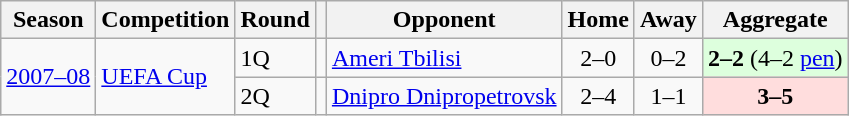<table class="wikitable">
<tr>
<th>Season</th>
<th>Competition</th>
<th>Round</th>
<th></th>
<th>Opponent</th>
<th>Home</th>
<th>Away</th>
<th>Aggregate</th>
</tr>
<tr>
<td rowspan='2'><a href='#'>2007–08</a></td>
<td rowspan='2'><a href='#'>UEFA Cup</a></td>
<td>1Q</td>
<td></td>
<td><a href='#'>Ameri Tbilisi</a></td>
<td style="text-align:center;">2–0</td>
<td style="text-align:center;">0–2</td>
<td style="background:#dfd; text-align:center;"><strong>2–2</strong> (4–2 <a href='#'>pen</a>)</td>
</tr>
<tr>
<td>2Q</td>
<td></td>
<td><a href='#'>Dnipro Dnipropetrovsk</a></td>
<td style="text-align:center;">2–4</td>
<td style="text-align:center;">1–1</td>
<td style="background:#fdd; text-align:center;"><strong>3–5</strong></td>
</tr>
</table>
